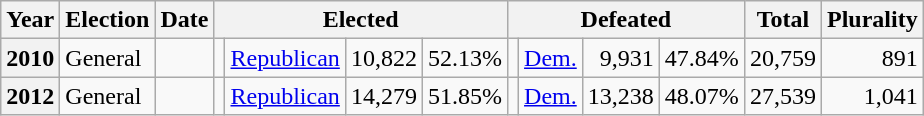<table class=wikitable>
<tr>
<th>Year</th>
<th>Election</th>
<th>Date</th>
<th ! colspan="4">Elected</th>
<th ! colspan="4">Defeated</th>
<th>Total</th>
<th>Plurality</th>
</tr>
<tr>
<th valign="top">2010</th>
<td valign="top">General</td>
<td valign="top"></td>
<td valign="top"></td>
<td valign="top" ><a href='#'>Republican</a></td>
<td valign="top" align="right">10,822</td>
<td valign="top" align="right">52.13%</td>
<td valign="top"></td>
<td valign="top" ><a href='#'>Dem.</a></td>
<td valign="top" align="right">9,931</td>
<td valign="top" align="right">47.84%</td>
<td valign="top" align="right">20,759</td>
<td valign="top" align="right">891</td>
</tr>
<tr>
<th valign="top">2012</th>
<td valign="top">General</td>
<td valign="top"></td>
<td valign="top"></td>
<td valign="top" ><a href='#'>Republican</a></td>
<td valign="top" align="right">14,279</td>
<td valign="top" align="right">51.85%</td>
<td valign="top"></td>
<td valign="top" ><a href='#'>Dem.</a></td>
<td valign="top" align="right">13,238</td>
<td valign="top" align="right">48.07%</td>
<td valign="top" align="right">27,539</td>
<td valign="top" align="right">1,041</td>
</tr>
</table>
